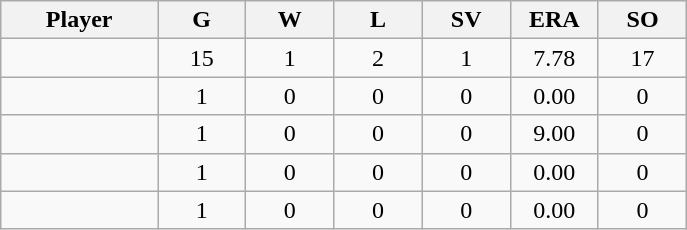<table class="wikitable sortable">
<tr>
<th bgcolor="#DDDDFF" width="16%">Player</th>
<th bgcolor="#DDDDFF" width="9%">G</th>
<th bgcolor="#DDDDFF" width="9%">W</th>
<th bgcolor="#DDDDFF" width="9%">L</th>
<th bgcolor="#DDDDFF" width="9%">SV</th>
<th bgcolor="#DDDDFF" width="9%">ERA</th>
<th bgcolor="#DDDDFF" width="9%">SO</th>
</tr>
<tr align="center">
<td></td>
<td>15</td>
<td>1</td>
<td>2</td>
<td>1</td>
<td>7.78</td>
<td>17</td>
</tr>
<tr align="center">
<td></td>
<td>1</td>
<td>0</td>
<td>0</td>
<td>0</td>
<td>0.00</td>
<td>0</td>
</tr>
<tr align="center">
<td></td>
<td>1</td>
<td>0</td>
<td>0</td>
<td>0</td>
<td>9.00</td>
<td>0</td>
</tr>
<tr align="center">
<td></td>
<td>1</td>
<td>0</td>
<td>0</td>
<td>0</td>
<td>0.00</td>
<td>0</td>
</tr>
<tr align="center">
<td></td>
<td>1</td>
<td>0</td>
<td>0</td>
<td>0</td>
<td>0.00</td>
<td>0</td>
</tr>
</table>
